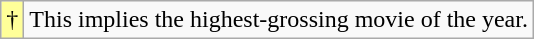<table class="wikitable">
<tr>
<td style="background-color:#FFFF99">†</td>
<td>This implies the highest-grossing movie of the year.</td>
</tr>
</table>
